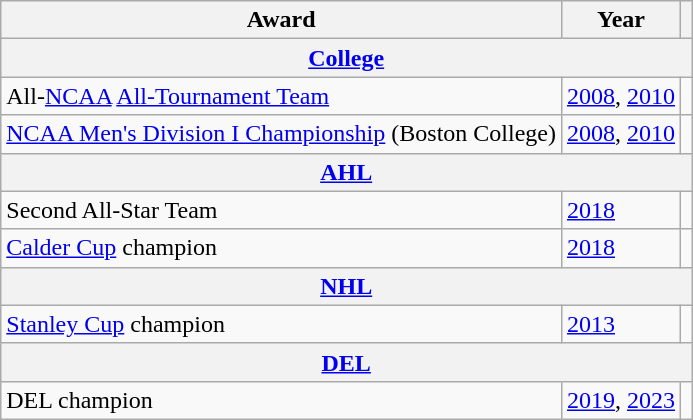<table class="wikitable">
<tr>
<th>Award</th>
<th>Year</th>
<th></th>
</tr>
<tr>
<th colspan="3"><a href='#'>College</a></th>
</tr>
<tr>
<td>All-<a href='#'>NCAA</a> <a href='#'>All-Tournament Team</a></td>
<td><a href='#'>2008</a>, <a href='#'>2010</a></td>
<td></td>
</tr>
<tr>
<td><a href='#'>NCAA Men's Division I Championship</a> (Boston College)</td>
<td><a href='#'>2008</a>, <a href='#'>2010</a></td>
<td></td>
</tr>
<tr>
<th colspan="3"><a href='#'>AHL</a></th>
</tr>
<tr>
<td>Second All-Star Team</td>
<td><a href='#'>2018</a></td>
<td></td>
</tr>
<tr>
<td><a href='#'>Calder Cup</a> champion</td>
<td><a href='#'>2018</a></td>
<td></td>
</tr>
<tr>
<th colspan="3"><a href='#'>NHL</a></th>
</tr>
<tr>
<td><a href='#'>Stanley Cup</a> champion</td>
<td><a href='#'>2013</a></td>
<td></td>
</tr>
<tr>
<th colspan="3"><a href='#'>DEL</a></th>
</tr>
<tr>
<td>DEL champion</td>
<td><a href='#'>2019</a>, <a href='#'>2023</a></td>
<td></td>
</tr>
</table>
